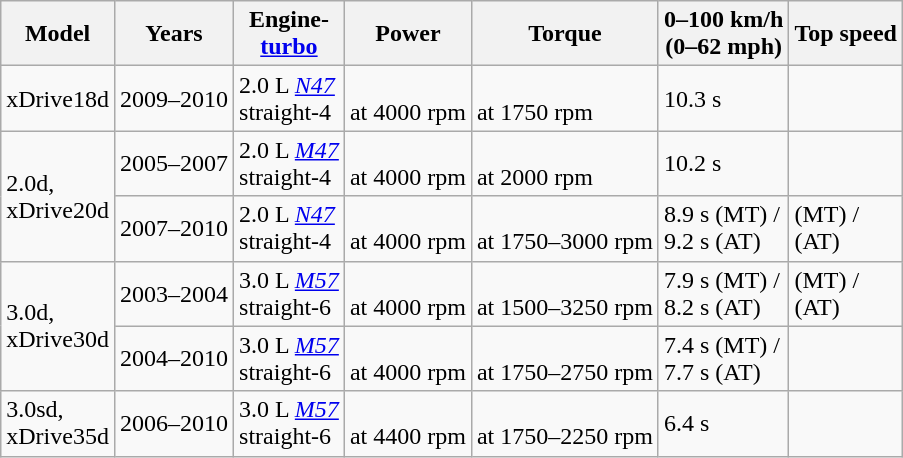<table class="wikitable sortable">
<tr>
<th>Model</th>
<th>Years</th>
<th>Engine-<br> <a href='#'>turbo</a></th>
<th>Power</th>
<th>Torque</th>
<th>0–100 km/h<br> (0–62 mph)</th>
<th>Top speed</th>
</tr>
<tr>
<td>xDrive18d</td>
<td>2009–2010</td>
<td>2.0 L <em><a href='#'>N47</a></em> <br> straight-4</td>
<td> <br> at 4000 rpm</td>
<td> <br> at 1750 rpm</td>
<td>10.3 s</td>
<td></td>
</tr>
<tr>
<td rowspan=2>2.0d,<br> xDrive20d</td>
<td>2005–2007</td>
<td>2.0 L <em><a href='#'>M47</a></em> <br> straight-4</td>
<td> <br> at 4000 rpm</td>
<td> <br> at 2000 rpm</td>
<td>10.2 s</td>
<td></td>
</tr>
<tr>
<td>2007–2010</td>
<td>2.0 L <em><a href='#'>N47</a></em> <br> straight-4</td>
<td> <br> at 4000 rpm</td>
<td> <br> at 1750–3000 rpm</td>
<td>8.9 s (MT) /<br> 9.2 s (AT)</td>
<td> (MT) / <br>  (AT)</td>
</tr>
<tr>
<td rowspan=2>3.0d,<br> xDrive30d</td>
<td>2003–2004</td>
<td>3.0 L <em><a href='#'>M57</a></em> <br> straight-6</td>
<td> <br> at 4000 rpm</td>
<td> <br> at 1500–3250 rpm</td>
<td>7.9 s (MT) /<br> 8.2 s (AT)</td>
<td> (MT) /<br>  (AT)</td>
</tr>
<tr>
<td>2004–2010</td>
<td>3.0 L <em><a href='#'>M57</a></em> <br> straight-6</td>
<td> <br> at 4000 rpm</td>
<td> <br> at 1750–2750 rpm</td>
<td>7.4 s (MT) /<br> 7.7 s (AT)</td>
<td></td>
</tr>
<tr>
<td>3.0sd,<br> xDrive35d</td>
<td>2006–2010</td>
<td>3.0 L <em><a href='#'>M57</a></em> <br> straight-6</td>
<td> <br> at 4400 rpm</td>
<td> <br> at 1750–2250 rpm</td>
<td>6.4 s</td>
<td></td>
</tr>
</table>
